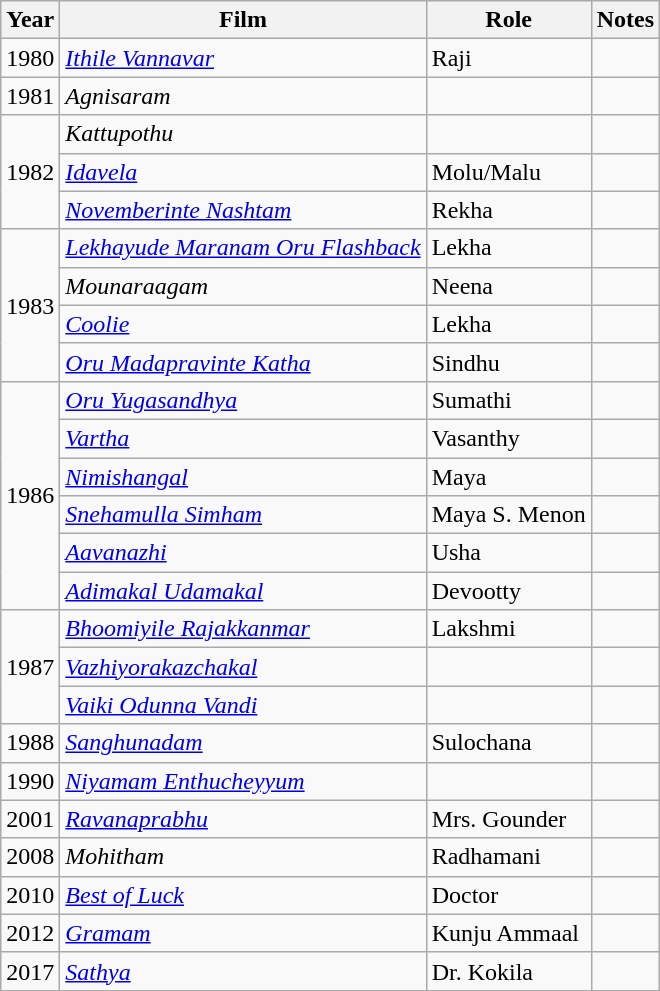<table class="wikitable sortable">
<tr>
<th>Year</th>
<th>Film</th>
<th>Role</th>
<th>Notes</th>
</tr>
<tr>
<td>1980</td>
<td><em><a href='#'>Ithile Vannavar</a></em></td>
<td>Raji</td>
<td></td>
</tr>
<tr>
<td>1981</td>
<td><em>Agnisaram</em></td>
<td></td>
<td></td>
</tr>
<tr>
<td rowspan=3>1982</td>
<td><em>Kattupothu</em></td>
<td></td>
<td></td>
</tr>
<tr>
<td><em><a href='#'>Idavela</a></em></td>
<td>Molu/Malu</td>
<td></td>
</tr>
<tr>
<td><em><a href='#'>Novemberinte Nashtam</a></em></td>
<td>Rekha</td>
<td></td>
</tr>
<tr>
<td rowspan=4>1983</td>
<td><em><a href='#'>Lekhayude Maranam Oru Flashback</a></em></td>
<td>Lekha</td>
<td></td>
</tr>
<tr>
<td><em>Mounaraagam</em></td>
<td>Neena</td>
<td></td>
</tr>
<tr>
<td><em><a href='#'>Coolie</a></em></td>
<td>Lekha</td>
<td></td>
</tr>
<tr>
<td><em><a href='#'>Oru Madapravinte Katha</a></em></td>
<td>Sindhu</td>
<td></td>
</tr>
<tr>
<td rowspan=6>1986</td>
<td><em><a href='#'>Oru Yugasandhya</a></em></td>
<td>Sumathi</td>
<td></td>
</tr>
<tr>
<td><em><a href='#'>Vartha</a></em></td>
<td>Vasanthy</td>
<td></td>
</tr>
<tr>
<td><em><a href='#'>Nimishangal</a></em></td>
<td>Maya</td>
<td></td>
</tr>
<tr>
<td><em><a href='#'>Snehamulla Simham</a></em></td>
<td>Maya S. Menon</td>
<td></td>
</tr>
<tr>
<td><em><a href='#'>Aavanazhi</a></em></td>
<td>Usha</td>
<td></td>
</tr>
<tr>
<td><em><a href='#'>Adimakal Udamakal</a></em></td>
<td>Devootty</td>
<td></td>
</tr>
<tr>
<td rowspan=3>1987</td>
<td><em><a href='#'>Bhoomiyile Rajakkanmar</a></em></td>
<td>Lakshmi</td>
<td></td>
</tr>
<tr>
<td><em><a href='#'>Vazhiyorakazchakal</a></em></td>
<td></td>
<td></td>
</tr>
<tr>
<td><em><a href='#'>Vaiki Odunna Vandi</a></em></td>
<td></td>
<td></td>
</tr>
<tr>
<td>1988</td>
<td><em><a href='#'>Sanghunadam</a></em></td>
<td>Sulochana</td>
<td></td>
</tr>
<tr>
<td>1990</td>
<td><em><a href='#'>Niyamam Enthucheyyum</a></em></td>
<td></td>
<td></td>
</tr>
<tr>
<td>2001</td>
<td><em><a href='#'>Ravanaprabhu</a></em></td>
<td>Mrs. Gounder</td>
<td></td>
</tr>
<tr>
<td>2008</td>
<td><em>Mohitham</em></td>
<td>Radhamani</td>
<td></td>
</tr>
<tr>
<td>2010</td>
<td><em><a href='#'>Best of Luck</a></em></td>
<td>Doctor</td>
<td></td>
</tr>
<tr>
<td>2012</td>
<td><em><a href='#'>Gramam</a></em></td>
<td>Kunju Ammaal</td>
<td></td>
</tr>
<tr>
<td>2017</td>
<td><em><a href='#'>Sathya</a></em></td>
<td>Dr. Kokila</td>
<td></td>
</tr>
</table>
